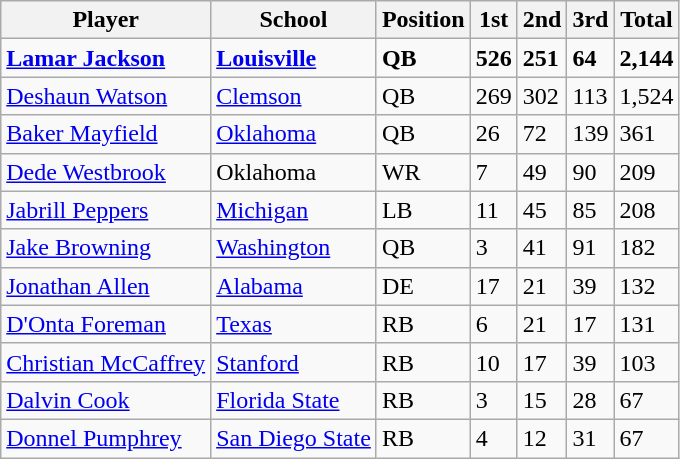<table class="wikitable">
<tr>
<th>Player</th>
<th>School</th>
<th>Position</th>
<th>1st</th>
<th>2nd</th>
<th>3rd</th>
<th>Total</th>
</tr>
<tr>
<td><strong><a href='#'>Lamar Jackson</a></strong></td>
<td><strong><a href='#'>Louisville</a></strong></td>
<td><strong>QB</strong></td>
<td><strong>526</strong></td>
<td><strong>251</strong></td>
<td><strong>64</strong></td>
<td><strong>2,144</strong></td>
</tr>
<tr>
<td><a href='#'>Deshaun Watson</a></td>
<td><a href='#'>Clemson</a></td>
<td>QB</td>
<td>269</td>
<td>302</td>
<td>113</td>
<td>1,524</td>
</tr>
<tr>
<td><a href='#'>Baker Mayfield</a></td>
<td><a href='#'>Oklahoma</a></td>
<td>QB</td>
<td>26</td>
<td>72</td>
<td>139</td>
<td>361</td>
</tr>
<tr>
<td><a href='#'>Dede Westbrook</a></td>
<td>Oklahoma</td>
<td>WR</td>
<td>7</td>
<td>49</td>
<td>90</td>
<td>209</td>
</tr>
<tr>
<td><a href='#'>Jabrill Peppers</a></td>
<td><a href='#'>Michigan</a></td>
<td>LB</td>
<td>11</td>
<td>45</td>
<td>85</td>
<td>208</td>
</tr>
<tr>
<td><a href='#'>Jake Browning</a></td>
<td><a href='#'>Washington</a></td>
<td>QB</td>
<td>3</td>
<td>41</td>
<td>91</td>
<td>182</td>
</tr>
<tr>
<td><a href='#'>Jonathan Allen</a></td>
<td><a href='#'>Alabama</a></td>
<td>DE</td>
<td>17</td>
<td>21</td>
<td>39</td>
<td>132</td>
</tr>
<tr>
<td><a href='#'>D'Onta Foreman</a></td>
<td><a href='#'>Texas</a></td>
<td>RB</td>
<td>6</td>
<td>21</td>
<td>17</td>
<td>131</td>
</tr>
<tr>
<td><a href='#'>Christian McCaffrey</a></td>
<td><a href='#'>Stanford</a></td>
<td>RB</td>
<td>10</td>
<td>17</td>
<td>39</td>
<td>103</td>
</tr>
<tr>
<td><a href='#'>Dalvin Cook</a></td>
<td><a href='#'>Florida State</a></td>
<td>RB</td>
<td>3</td>
<td>15</td>
<td>28</td>
<td>67</td>
</tr>
<tr>
<td><a href='#'>Donnel Pumphrey</a></td>
<td><a href='#'>San Diego State</a></td>
<td>RB</td>
<td>4</td>
<td>12</td>
<td>31</td>
<td>67</td>
</tr>
</table>
